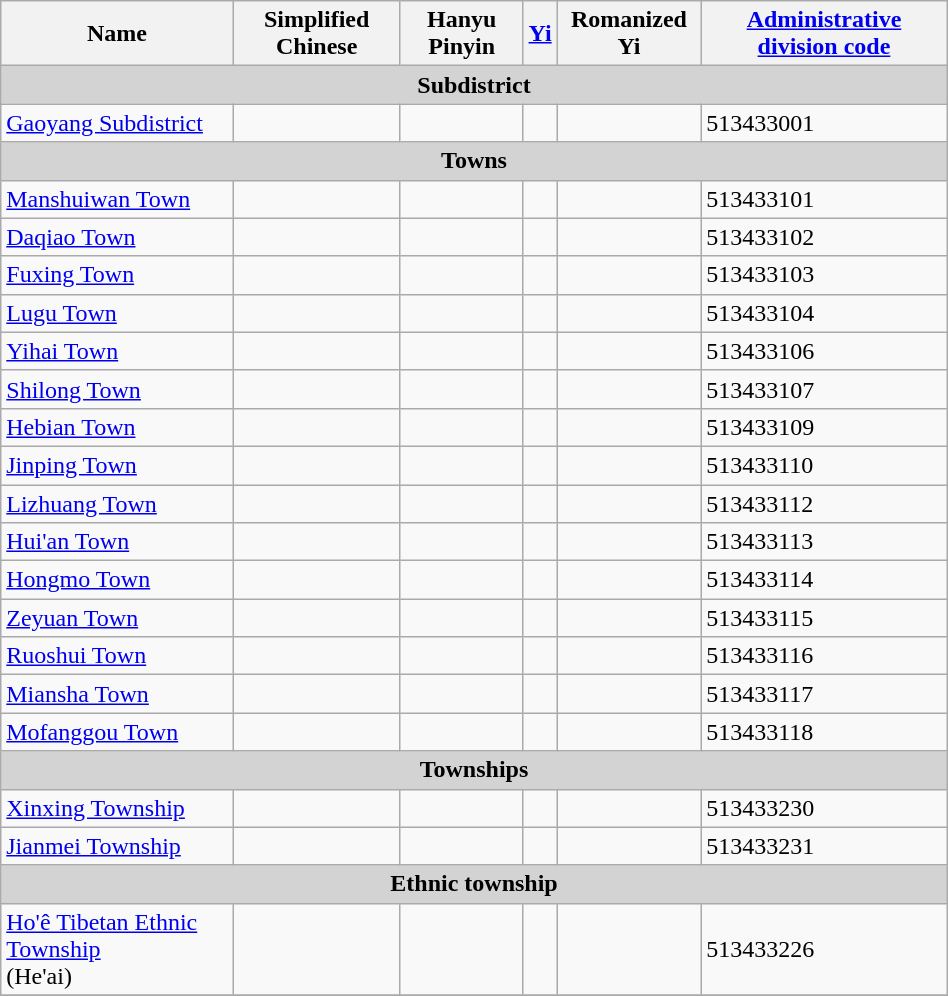<table class="wikitable" align="center" style="width:50%; border="1">
<tr>
<th>Name</th>
<th>Simplified Chinese</th>
<th>Hanyu Pinyin</th>
<th><a href='#'>Yi</a></th>
<th>Romanized Yi</th>
<th><a href='#'>Administrative division code</a></th>
</tr>
<tr>
<td colspan="7"  style="text-align:center; background:#d3d3d3;"><strong>Subdistrict</strong></td>
</tr>
<tr --------->
<td><a href='#'>Gaoyang Subdistrict</a></td>
<td></td>
<td></td>
<td></td>
<td></td>
<td>513433001</td>
</tr>
<tr>
<td colspan="7"  style="text-align:center; background:#d3d3d3;"><strong>Towns</strong></td>
</tr>
<tr --------->
<td><a href='#'>Manshuiwan Town</a></td>
<td></td>
<td></td>
<td></td>
<td></td>
<td>513433101</td>
</tr>
<tr>
<td><a href='#'>Daqiao Town</a></td>
<td></td>
<td></td>
<td></td>
<td></td>
<td>513433102</td>
</tr>
<tr>
<td><a href='#'>Fuxing Town</a></td>
<td></td>
<td></td>
<td></td>
<td></td>
<td>513433103</td>
</tr>
<tr>
<td><a href='#'>Lugu Town</a></td>
<td></td>
<td></td>
<td></td>
<td></td>
<td>513433104</td>
</tr>
<tr>
<td><a href='#'>Yihai Town</a></td>
<td></td>
<td></td>
<td></td>
<td></td>
<td>513433106</td>
</tr>
<tr>
<td><a href='#'>Shilong Town</a></td>
<td></td>
<td></td>
<td></td>
<td></td>
<td>513433107</td>
</tr>
<tr>
<td><a href='#'>Hebian Town</a></td>
<td></td>
<td></td>
<td></td>
<td></td>
<td>513433109</td>
</tr>
<tr>
<td><a href='#'>Jinping Town</a></td>
<td></td>
<td></td>
<td></td>
<td></td>
<td>513433110</td>
</tr>
<tr>
<td><a href='#'>Lizhuang Town</a></td>
<td></td>
<td></td>
<td></td>
<td></td>
<td>513433112</td>
</tr>
<tr>
<td><a href='#'>Hui'an Town</a></td>
<td></td>
<td></td>
<td></td>
<td></td>
<td>513433113</td>
</tr>
<tr>
<td><a href='#'>Hongmo Town</a></td>
<td></td>
<td></td>
<td></td>
<td></td>
<td>513433114</td>
</tr>
<tr>
<td><a href='#'>Zeyuan Town</a></td>
<td></td>
<td></td>
<td></td>
<td></td>
<td>513433115</td>
</tr>
<tr>
<td><a href='#'>Ruoshui Town</a></td>
<td></td>
<td></td>
<td></td>
<td></td>
<td>513433116</td>
</tr>
<tr>
<td><a href='#'>Miansha Town</a></td>
<td></td>
<td></td>
<td></td>
<td></td>
<td>513433117</td>
</tr>
<tr>
<td><a href='#'>Mofanggou Town</a></td>
<td></td>
<td></td>
<td></td>
<td></td>
<td>513433118</td>
</tr>
<tr>
<td colspan="7"  style="text-align:center; background:#d3d3d3;"><strong>Townships</strong></td>
</tr>
<tr --------->
<td><a href='#'>Xinxing Township</a></td>
<td></td>
<td></td>
<td></td>
<td></td>
<td>513433230</td>
</tr>
<tr>
<td><a href='#'>Jianmei Township</a></td>
<td></td>
<td></td>
<td></td>
<td></td>
<td>513433231</td>
</tr>
<tr>
<td colspan="7"  style="text-align:center; background:#d3d3d3;"><strong>Ethnic township</strong></td>
</tr>
<tr --------->
<td><a href='#'>Ho'ê Tibetan Ethnic Township</a><br>(He'ai)</td>
<td></td>
<td></td>
<td></td>
<td></td>
<td>513433226</td>
</tr>
<tr>
</tr>
</table>
